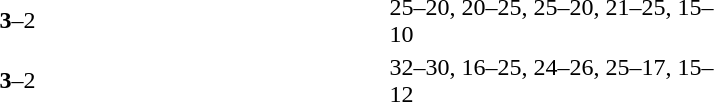<table>
<tr>
<th width=200></th>
<th width=80></th>
<th width=200></th>
<th width=220></th>
</tr>
<tr>
<td align=right><strong></strong></td>
<td align=center><strong>3</strong>–2</td>
<td></td>
<td>25–20, 20–25, 25–20, 21–25, 15–10</td>
</tr>
<tr>
<td align=right><strong></strong></td>
<td align=center><strong>3</strong>–2</td>
<td></td>
<td>32–30, 16–25, 24–26, 25–17, 15–12</td>
</tr>
</table>
